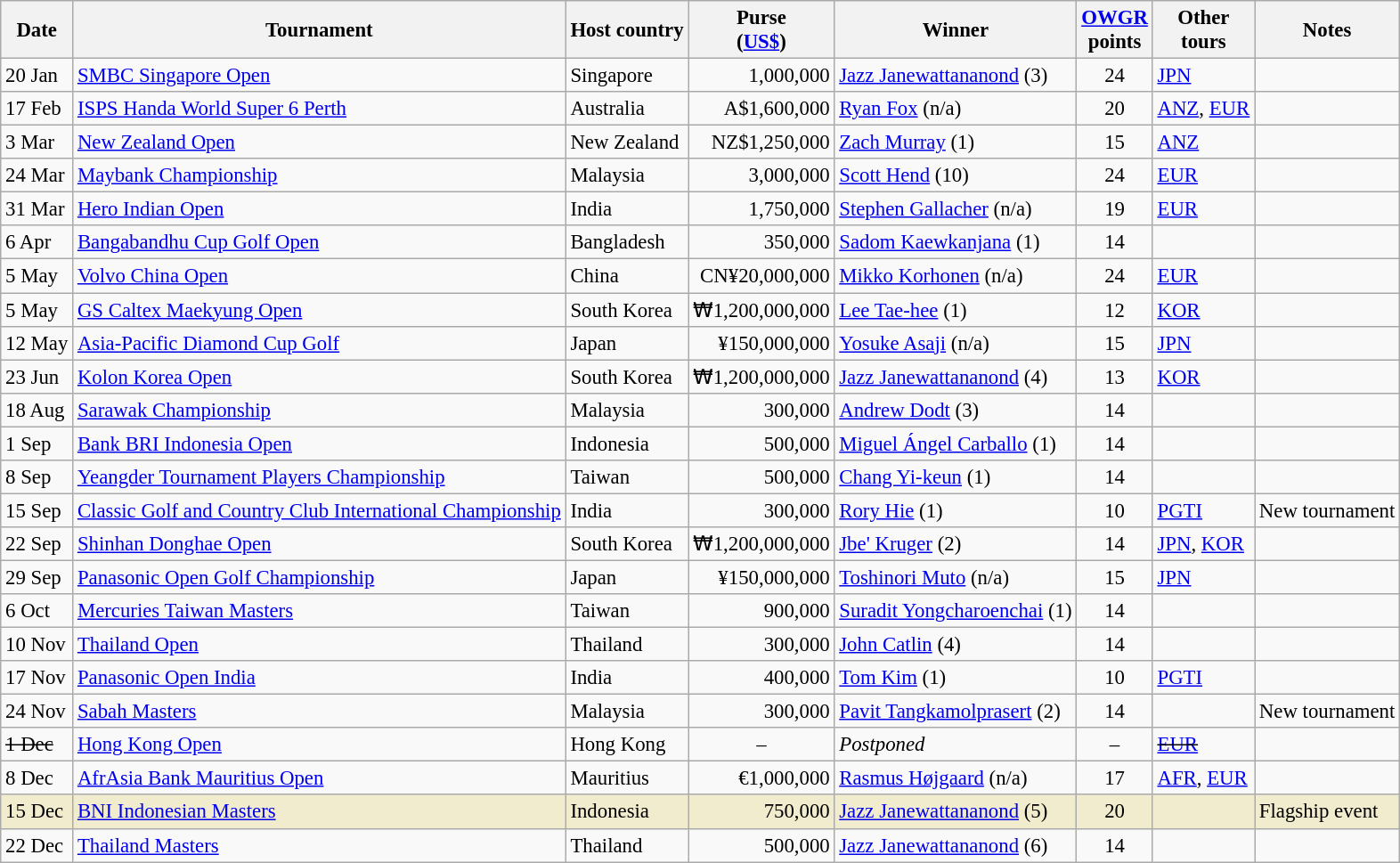<table class="wikitable" style="font-size:95%">
<tr>
<th>Date</th>
<th>Tournament</th>
<th>Host country</th>
<th>Purse<br>(<a href='#'>US$</a>)</th>
<th>Winner</th>
<th><a href='#'>OWGR</a><br>points</th>
<th>Other<br>tours</th>
<th>Notes</th>
</tr>
<tr>
<td>20 Jan</td>
<td><a href='#'>SMBC Singapore Open</a></td>
<td>Singapore</td>
<td align=right>1,000,000</td>
<td> <a href='#'>Jazz Janewattananond</a> (3)</td>
<td align=center>24</td>
<td><a href='#'>JPN</a></td>
<td></td>
</tr>
<tr>
<td>17 Feb</td>
<td><a href='#'>ISPS Handa World Super 6 Perth</a></td>
<td>Australia</td>
<td align=right>A$1,600,000</td>
<td> <a href='#'>Ryan Fox</a> (n/a)</td>
<td align=center>20</td>
<td><a href='#'>ANZ</a>, <a href='#'>EUR</a></td>
<td></td>
</tr>
<tr>
<td>3 Mar</td>
<td><a href='#'>New Zealand Open</a></td>
<td>New Zealand</td>
<td align=right>NZ$1,250,000</td>
<td> <a href='#'>Zach Murray</a> (1)</td>
<td align=center>15</td>
<td><a href='#'>ANZ</a></td>
<td></td>
</tr>
<tr>
<td>24 Mar</td>
<td><a href='#'>Maybank Championship</a></td>
<td>Malaysia</td>
<td align=right>3,000,000</td>
<td> <a href='#'>Scott Hend</a> (10)</td>
<td align=center>24</td>
<td><a href='#'>EUR</a></td>
<td></td>
</tr>
<tr>
<td>31 Mar</td>
<td><a href='#'>Hero Indian Open</a></td>
<td>India</td>
<td align=right>1,750,000</td>
<td> <a href='#'>Stephen Gallacher</a> (n/a)</td>
<td align=center>19</td>
<td><a href='#'>EUR</a></td>
<td></td>
</tr>
<tr>
<td>6 Apr</td>
<td><a href='#'>Bangabandhu Cup Golf Open</a></td>
<td>Bangladesh</td>
<td align=right>350,000</td>
<td> <a href='#'>Sadom Kaewkanjana</a> (1)</td>
<td align=center>14</td>
<td></td>
<td></td>
</tr>
<tr>
<td>5 May</td>
<td><a href='#'>Volvo China Open</a></td>
<td>China</td>
<td align=right>CN¥20,000,000</td>
<td> <a href='#'>Mikko Korhonen</a> (n/a)</td>
<td align=center>24</td>
<td><a href='#'>EUR</a></td>
<td></td>
</tr>
<tr>
<td>5 May</td>
<td><a href='#'>GS Caltex Maekyung Open</a></td>
<td>South Korea</td>
<td align=right>₩1,200,000,000</td>
<td> <a href='#'>Lee Tae-hee</a> (1)</td>
<td align=center>12</td>
<td><a href='#'>KOR</a></td>
<td></td>
</tr>
<tr>
<td>12 May</td>
<td><a href='#'>Asia-Pacific Diamond Cup Golf</a></td>
<td>Japan</td>
<td align=right>¥150,000,000</td>
<td> <a href='#'>Yosuke Asaji</a> (n/a)</td>
<td align=center>15</td>
<td><a href='#'>JPN</a></td>
<td></td>
</tr>
<tr>
<td>23 Jun</td>
<td><a href='#'>Kolon Korea Open</a></td>
<td>South Korea</td>
<td align=right>₩1,200,000,000</td>
<td> <a href='#'>Jazz Janewattananond</a> (4)</td>
<td align=center>13</td>
<td><a href='#'>KOR</a></td>
<td></td>
</tr>
<tr>
<td>18 Aug</td>
<td><a href='#'>Sarawak Championship</a></td>
<td>Malaysia</td>
<td align=right>300,000</td>
<td> <a href='#'>Andrew Dodt</a> (3)</td>
<td align=center>14</td>
<td></td>
</tr>
<tr>
<td>1 Sep</td>
<td><a href='#'>Bank BRI Indonesia Open</a></td>
<td>Indonesia</td>
<td align=right>500,000</td>
<td> <a href='#'>Miguel Ángel Carballo</a> (1)</td>
<td align=center>14</td>
<td></td>
<td></td>
</tr>
<tr>
<td>8 Sep</td>
<td><a href='#'>Yeangder Tournament Players Championship</a></td>
<td>Taiwan</td>
<td align=right>500,000</td>
<td> <a href='#'>Chang Yi-keun</a> (1)</td>
<td align=center>14</td>
<td></td>
<td></td>
</tr>
<tr>
<td>15 Sep</td>
<td><a href='#'>Classic Golf and Country Club International Championship</a></td>
<td>India</td>
<td align=right>300,000</td>
<td> <a href='#'>Rory Hie</a> (1)</td>
<td align=center>10</td>
<td><a href='#'>PGTI</a></td>
<td>New tournament</td>
</tr>
<tr>
<td>22 Sep</td>
<td><a href='#'>Shinhan Donghae Open</a></td>
<td>South Korea</td>
<td align=right>₩1,200,000,000</td>
<td> <a href='#'>Jbe' Kruger</a> (2)</td>
<td align=center>14</td>
<td><a href='#'>JPN</a>, <a href='#'>KOR</a></td>
<td></td>
</tr>
<tr>
<td>29 Sep</td>
<td><a href='#'>Panasonic Open Golf Championship</a></td>
<td>Japan</td>
<td align=right>¥150,000,000</td>
<td> <a href='#'>Toshinori Muto</a> (n/a)</td>
<td align=center>15</td>
<td><a href='#'>JPN</a></td>
<td></td>
</tr>
<tr>
<td>6 Oct</td>
<td><a href='#'>Mercuries Taiwan Masters</a></td>
<td>Taiwan</td>
<td align=right>900,000</td>
<td> <a href='#'>Suradit Yongcharoenchai</a> (1)</td>
<td align=center>14</td>
<td></td>
<td></td>
</tr>
<tr>
<td>10 Nov</td>
<td><a href='#'>Thailand Open</a></td>
<td>Thailand</td>
<td align=right>300,000</td>
<td> <a href='#'>John Catlin</a> (4)</td>
<td align=center>14</td>
<td></td>
<td></td>
</tr>
<tr>
<td>17 Nov</td>
<td><a href='#'>Panasonic Open India</a></td>
<td>India</td>
<td align=right>400,000</td>
<td> <a href='#'>Tom Kim</a> (1)</td>
<td align=center>10</td>
<td><a href='#'>PGTI</a></td>
<td></td>
</tr>
<tr>
<td>24 Nov</td>
<td><a href='#'>Sabah Masters</a></td>
<td>Malaysia</td>
<td align=right>300,000</td>
<td> <a href='#'>Pavit Tangkamolprasert</a> (2)</td>
<td align=center>14</td>
<td></td>
<td>New tournament</td>
</tr>
<tr>
<td><s>1 Dec</s></td>
<td><a href='#'>Hong Kong Open</a></td>
<td>Hong Kong</td>
<td align=center>–</td>
<td><em>Postponed</em></td>
<td align=center>–</td>
<td><s><a href='#'>EUR</a></s></td>
<td></td>
</tr>
<tr>
<td>8 Dec</td>
<td><a href='#'>AfrAsia Bank Mauritius Open</a></td>
<td>Mauritius</td>
<td align=right>€1,000,000</td>
<td> <a href='#'>Rasmus Højgaard</a> (n/a)</td>
<td align=center>17</td>
<td><a href='#'>AFR</a>, <a href='#'>EUR</a></td>
<td></td>
</tr>
<tr style="background:#f2ecce;">
<td>15 Dec</td>
<td><a href='#'>BNI Indonesian Masters</a></td>
<td>Indonesia</td>
<td align=right>750,000</td>
<td> <a href='#'>Jazz Janewattananond</a> (5)</td>
<td align=center>20</td>
<td></td>
<td>Flagship event</td>
</tr>
<tr>
<td>22 Dec</td>
<td><a href='#'>Thailand Masters</a></td>
<td>Thailand</td>
<td align=right>500,000</td>
<td> <a href='#'>Jazz Janewattananond</a> (6)</td>
<td align=center>14</td>
<td></td>
<td></td>
</tr>
</table>
